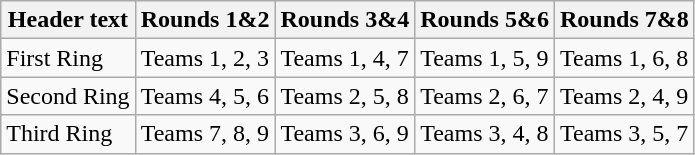<table class="wikitable">
<tr>
<th>Header text</th>
<th>Rounds 1&2</th>
<th>Rounds 3&4</th>
<th>Rounds 5&6</th>
<th>Rounds 7&8</th>
</tr>
<tr>
<td>First Ring</td>
<td>Teams 1, 2, 3</td>
<td>Teams 1, 4, 7</td>
<td>Teams 1, 5, 9</td>
<td>Teams 1, 6, 8</td>
</tr>
<tr>
<td>Second Ring</td>
<td>Teams 4, 5, 6</td>
<td>Teams 2, 5, 8</td>
<td>Teams 2, 6, 7</td>
<td>Teams 2, 4, 9</td>
</tr>
<tr>
<td>Third Ring</td>
<td>Teams 7, 8, 9</td>
<td>Teams 3, 6, 9</td>
<td>Teams 3, 4, 8</td>
<td>Teams 3, 5, 7</td>
</tr>
</table>
